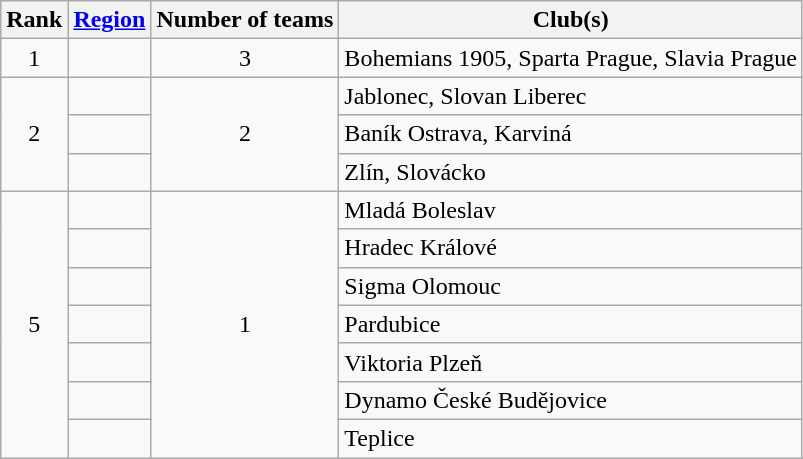<table class="wikitable">
<tr>
<th>Rank</th>
<th><a href='#'>Region</a></th>
<th>Number of teams</th>
<th>Club(s)</th>
</tr>
<tr>
<td align="center">1</td>
<td></td>
<td align="center">3</td>
<td>Bohemians 1905, Sparta Prague, Slavia Prague</td>
</tr>
<tr>
<td align="center" rowspan=3>2</td>
<td></td>
<td align="center" rowspan=3>2</td>
<td>Jablonec, Slovan Liberec</td>
</tr>
<tr>
<td></td>
<td>Baník Ostrava, Karviná</td>
</tr>
<tr>
<td></td>
<td>Zlín, Slovácko</td>
</tr>
<tr>
<td align="center" rowspan=7>5</td>
<td></td>
<td align="center" rowspan=7>1</td>
<td>Mladá Boleslav</td>
</tr>
<tr>
<td></td>
<td>Hradec Králové</td>
</tr>
<tr>
<td></td>
<td>Sigma Olomouc</td>
</tr>
<tr>
<td></td>
<td>Pardubice</td>
</tr>
<tr>
<td></td>
<td>Viktoria Plzeň</td>
</tr>
<tr>
<td></td>
<td>Dynamo České Budějovice</td>
</tr>
<tr>
<td></td>
<td>Teplice</td>
</tr>
</table>
